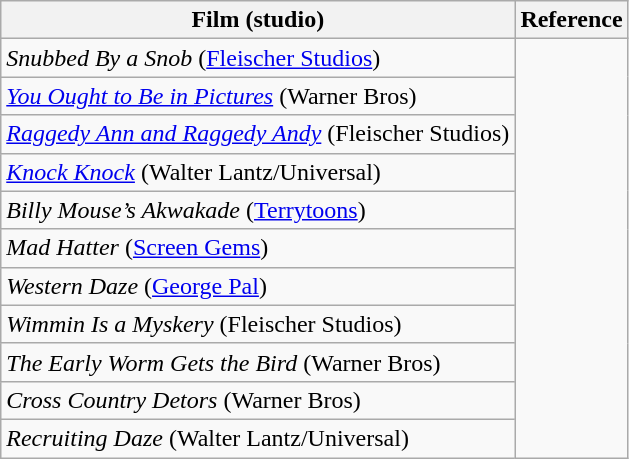<table class="wikitable">
<tr>
<th>Film (studio)</th>
<th>Reference</th>
</tr>
<tr>
<td><em>Snubbed By a Snob</em> (<a href='#'>Fleischer Studios</a>)</td>
<td rowspan="11"></td>
</tr>
<tr>
<td><em><a href='#'>You Ought to Be in Pictures</a></em> (Warner Bros)</td>
</tr>
<tr>
<td><a href='#'><em>Raggedy Ann and Raggedy Andy</em></a> (Fleischer Studios)</td>
</tr>
<tr>
<td><a href='#'><em>Knock Knock</em></a> (Walter Lantz/Universal)</td>
</tr>
<tr>
<td><em>Billy Mouse’s Akwakade</em> (<a href='#'>Terrytoons</a>)</td>
</tr>
<tr>
<td><em>Mad Hatter</em> (<a href='#'>Screen Gems</a>)</td>
</tr>
<tr>
<td><em>Western Daze</em> (<a href='#'>George Pal</a>)</td>
</tr>
<tr>
<td><em>Wimmin Is a Myskery</em> (Fleischer Studios)</td>
</tr>
<tr>
<td><em>The Early Worm Gets the Bird</em> (Warner Bros)</td>
</tr>
<tr>
<td><em>Cross Country Detors</em> (Warner Bros)</td>
</tr>
<tr>
<td><em>Recruiting Daze</em> (Walter Lantz/Universal)</td>
</tr>
</table>
